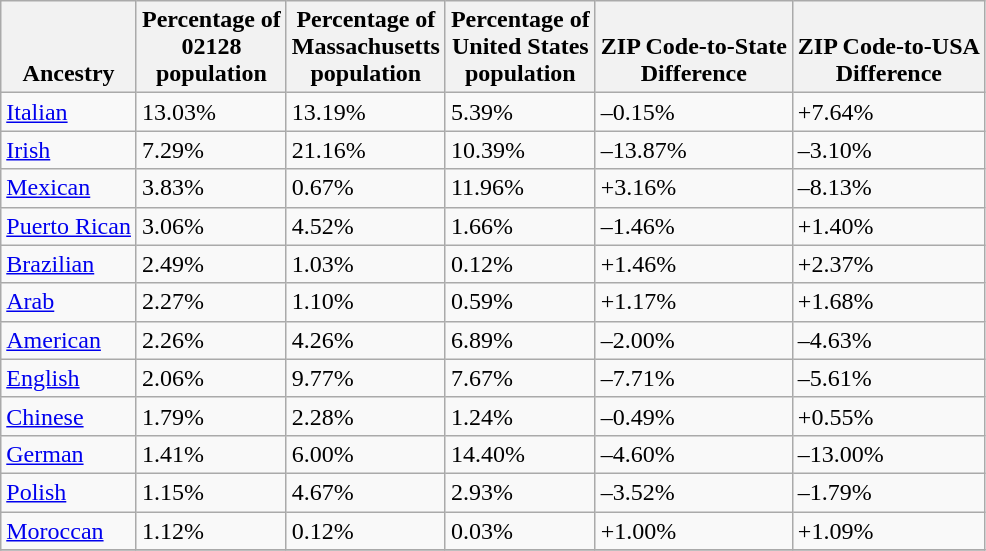<table class="wikitable sortable">
<tr valign=bottom>
<th>Ancestry</th>
<th>Percentage of<br>02128<br>population</th>
<th>Percentage of<br>Massachusetts<br>population</th>
<th>Percentage of<br>United States<br>population</th>
<th>ZIP Code-to-State<br>Difference</th>
<th>ZIP Code-to-USA<br>Difference</th>
</tr>
<tr>
<td><a href='#'>Italian</a></td>
<td>13.03%</td>
<td>13.19%</td>
<td>5.39%</td>
<td>–0.15%</td>
<td>+7.64%</td>
</tr>
<tr>
<td><a href='#'>Irish</a></td>
<td>7.29%</td>
<td>21.16%</td>
<td>10.39%</td>
<td>–13.87%</td>
<td>–3.10%</td>
</tr>
<tr>
<td><a href='#'>Mexican</a></td>
<td>3.83%</td>
<td>0.67%</td>
<td>11.96%</td>
<td>+3.16%</td>
<td>–8.13%</td>
</tr>
<tr>
<td><a href='#'>Puerto Rican</a></td>
<td>3.06%</td>
<td>4.52%</td>
<td>1.66%</td>
<td>–1.46%</td>
<td>+1.40%</td>
</tr>
<tr>
<td><a href='#'>Brazilian</a></td>
<td>2.49%</td>
<td>1.03%</td>
<td>0.12%</td>
<td>+1.46%</td>
<td>+2.37%</td>
</tr>
<tr>
<td><a href='#'>Arab</a></td>
<td>2.27%</td>
<td>1.10%</td>
<td>0.59%</td>
<td>+1.17%</td>
<td>+1.68%</td>
</tr>
<tr>
<td><a href='#'>American</a></td>
<td>2.26%</td>
<td>4.26%</td>
<td>6.89%</td>
<td>–2.00%</td>
<td>–4.63%</td>
</tr>
<tr>
<td><a href='#'>English</a></td>
<td>2.06%</td>
<td>9.77%</td>
<td>7.67%</td>
<td>–7.71%</td>
<td>–5.61%</td>
</tr>
<tr>
<td><a href='#'>Chinese</a></td>
<td>1.79%</td>
<td>2.28%</td>
<td>1.24%</td>
<td>–0.49%</td>
<td>+0.55%</td>
</tr>
<tr>
<td><a href='#'>German</a></td>
<td>1.41%</td>
<td>6.00%</td>
<td>14.40%</td>
<td>–4.60%</td>
<td>–13.00%</td>
</tr>
<tr>
<td><a href='#'>Polish</a></td>
<td>1.15%</td>
<td>4.67%</td>
<td>2.93%</td>
<td>–3.52%</td>
<td>–1.79%</td>
</tr>
<tr>
<td><a href='#'>Moroccan</a></td>
<td>1.12%</td>
<td>0.12%</td>
<td>0.03%</td>
<td>+1.00%</td>
<td>+1.09%</td>
</tr>
<tr>
</tr>
</table>
